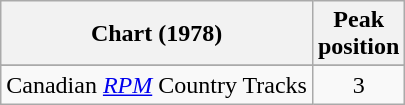<table class="wikitable sortable">
<tr>
<th align="left">Chart (1978)</th>
<th align="center">Peak<br>position</th>
</tr>
<tr>
</tr>
<tr>
<td align="left">Canadian <em><a href='#'>RPM</a></em> Country Tracks</td>
<td align="center">3</td>
</tr>
</table>
